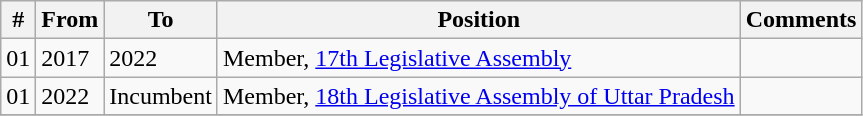<table class="wikitable sortable">
<tr>
<th>#</th>
<th>From</th>
<th>To</th>
<th>Position</th>
<th>Comments</th>
</tr>
<tr>
<td>01</td>
<td>2017</td>
<td>2022</td>
<td>Member, <a href='#'>17th Legislative Assembly</a></td>
<td></td>
</tr>
<tr>
<td>01</td>
<td>2022</td>
<td>Incumbent</td>
<td>Member, <a href='#'>18th Legislative Assembly of Uttar Pradesh</a></td>
<td></td>
</tr>
<tr>
</tr>
</table>
